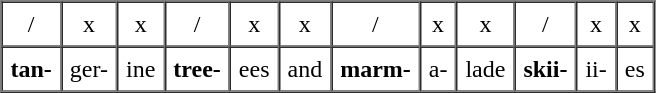<table border=1 cellspacing=0 cellpadding=5>
<tr>
<td style="text-align: center;">/</td>
<td style="text-align: center;">x</td>
<td style="text-align: center;">x</td>
<td style="text-align: center;">/</td>
<td style="text-align: center;">x</td>
<td style="text-align: center;">x</td>
<td style="text-align: center;">/</td>
<td style="text-align: center;">x</td>
<td style="text-align: center;">x</td>
<td style="text-align: center;">/</td>
<td style="text-align: center;">x</td>
<td style="text-align: center;">x</td>
</tr>
<tr>
<td><strong>tan-</strong></td>
<td>ger-</td>
<td>ine</td>
<td><strong>tree-</strong></td>
<td>ees</td>
<td>and</td>
<td><strong>marm-</strong></td>
<td>a-</td>
<td>lade</td>
<td><strong>skii-</strong></td>
<td>ii-</td>
<td>es</td>
</tr>
</table>
